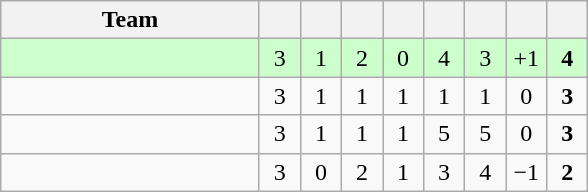<table class="wikitable" style="text-align: center;">
<tr>
<th width="165">Team</th>
<th width="20"></th>
<th width="20"></th>
<th width="20"></th>
<th width="20"></th>
<th width="20"></th>
<th width="20"></th>
<th width="20"></th>
<th width="20"></th>
</tr>
<tr bgcolor=ccffcc>
<td style="text-align:left;"></td>
<td>3</td>
<td>1</td>
<td>2</td>
<td>0</td>
<td>4</td>
<td>3</td>
<td>+1</td>
<td><strong>4</strong></td>
</tr>
<tr>
<td style="text-align:left;"></td>
<td>3</td>
<td>1</td>
<td>1</td>
<td>1</td>
<td>1</td>
<td>1</td>
<td>0</td>
<td><strong>3</strong></td>
</tr>
<tr>
<td style="text-align:left;"></td>
<td>3</td>
<td>1</td>
<td>1</td>
<td>1</td>
<td>5</td>
<td>5</td>
<td>0</td>
<td><strong>3</strong></td>
</tr>
<tr>
<td style="text-align:left;"></td>
<td>3</td>
<td>0</td>
<td>2</td>
<td>1</td>
<td>3</td>
<td>4</td>
<td>−1</td>
<td><strong>2</strong></td>
</tr>
</table>
